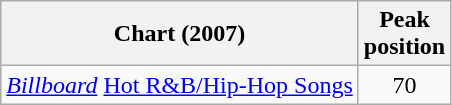<table class="wikitable">
<tr>
<th align="center">Chart (2007)</th>
<th align="center">Peak<br>position</th>
</tr>
<tr>
<td align="left"><em><a href='#'>Billboard</a></em> <a href='#'>Hot R&B/Hip-Hop Songs</a></td>
<td align="center">70</td>
</tr>
</table>
